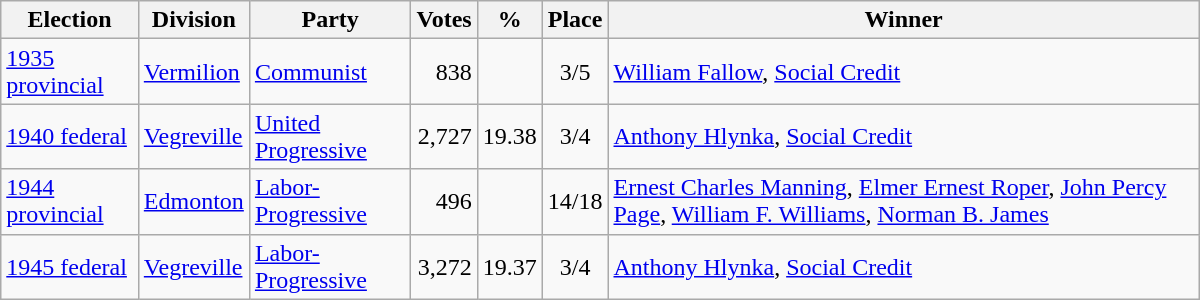<table class="wikitable" width="800">
<tr>
<th align="left">Election</th>
<th align="left">Division</th>
<th align="left">Party</th>
<th align="right">Votes</th>
<th align="right">%</th>
<th align="center">Place</th>
<th align="center">Winner</th>
</tr>
<tr>
<td align="left"><a href='#'>1935 provincial</a></td>
<td align="left"><a href='#'>Vermilion</a></td>
<td align="left"><a href='#'>Communist</a></td>
<td align="right">838</td>
<td align="right"></td>
<td align="center">3/5</td>
<td align="left"><a href='#'>William Fallow</a>, <a href='#'>Social Credit</a></td>
</tr>
<tr>
<td align="left"><a href='#'>1940 federal</a></td>
<td align="left"><a href='#'>Vegreville</a></td>
<td align="left"><a href='#'>United Progressive</a></td>
<td align="right">2,727</td>
<td align="right">19.38</td>
<td align="center">3/4</td>
<td align="left"><a href='#'>Anthony Hlynka</a>, <a href='#'>Social Credit</a></td>
</tr>
<tr>
<td align="left"><a href='#'>1944 provincial</a></td>
<td align="left"><a href='#'>Edmonton</a></td>
<td align="left"><a href='#'>Labor-Progressive</a></td>
<td align="right">496</td>
<td align="right"></td>
<td align="center">14/18</td>
<td align="left"><a href='#'>Ernest Charles Manning</a>, <a href='#'>Elmer Ernest Roper</a>, <a href='#'>John Percy Page</a>, <a href='#'>William F. Williams</a>, <a href='#'>Norman B. James</a></td>
</tr>
<tr>
<td align="left"><a href='#'>1945 federal</a></td>
<td align="left"><a href='#'>Vegreville</a></td>
<td align="left"><a href='#'>Labor-Progressive</a></td>
<td align="right">3,272</td>
<td align="right">19.37</td>
<td align="center">3/4</td>
<td align="left"><a href='#'>Anthony Hlynka</a>, <a href='#'>Social Credit</a></td>
</tr>
</table>
